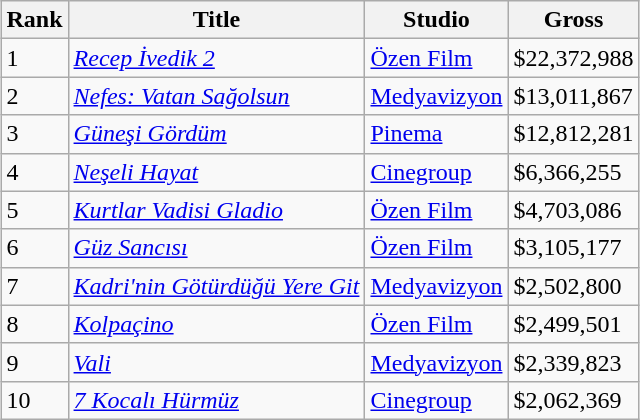<table class="wikitable sortable" align="center" style="margin:auto;">
<tr>
<th>Rank</th>
<th>Title</th>
<th>Studio</th>
<th>Gross</th>
</tr>
<tr>
<td>1</td>
<td><em><a href='#'>Recep İvedik 2</a></em></td>
<td><a href='#'>Özen Film</a></td>
<td>$22,372,988</td>
</tr>
<tr>
<td>2</td>
<td><em><a href='#'>Nefes: Vatan Sağolsun</a></em></td>
<td><a href='#'>Medyavizyon</a></td>
<td>$13,011,867</td>
</tr>
<tr>
<td>3</td>
<td><em><a href='#'>Güneşi Gördüm</a></em></td>
<td><a href='#'>Pinema</a></td>
<td>$12,812,281</td>
</tr>
<tr>
<td>4</td>
<td><em><a href='#'>Neşeli Hayat</a></em></td>
<td><a href='#'>Cinegroup</a></td>
<td>$6,366,255</td>
</tr>
<tr>
<td>5</td>
<td><em><a href='#'>Kurtlar Vadisi Gladio</a></em></td>
<td><a href='#'>Özen Film</a></td>
<td>$4,703,086</td>
</tr>
<tr>
<td>6</td>
<td><em><a href='#'>Güz Sancısı</a></em></td>
<td><a href='#'>Özen Film</a></td>
<td>$3,105,177</td>
</tr>
<tr>
<td>7</td>
<td><em><a href='#'>Kadri'nin Götürdüğü Yere Git</a></em></td>
<td><a href='#'>Medyavizyon</a></td>
<td>$2,502,800</td>
</tr>
<tr>
<td>8</td>
<td><em><a href='#'>Kolpaçino</a></em></td>
<td><a href='#'>Özen Film</a></td>
<td>$2,499,501</td>
</tr>
<tr>
<td>9</td>
<td><em><a href='#'>Vali</a></em></td>
<td><a href='#'>Medyavizyon</a></td>
<td>$2,339,823</td>
</tr>
<tr>
<td>10</td>
<td><em><a href='#'>7 Kocalı Hürmüz</a></em></td>
<td><a href='#'>Cinegroup</a></td>
<td>$2,062,369</td>
</tr>
</table>
